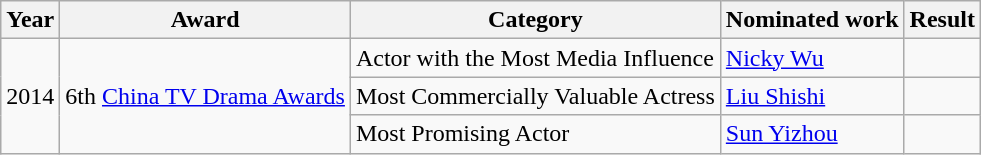<table class="wikitable">
<tr>
<th>Year</th>
<th>Award</th>
<th>Category</th>
<th>Nominated work</th>
<th>Result</th>
</tr>
<tr>
<td rowspan=3>2014</td>
<td rowspan=3>6th <a href='#'>China TV Drama Awards</a></td>
<td>Actor with the Most Media Influence</td>
<td><a href='#'>Nicky Wu</a></td>
<td></td>
</tr>
<tr>
<td>Most Commercially Valuable Actress</td>
<td><a href='#'>Liu Shishi</a></td>
<td></td>
</tr>
<tr>
<td>Most Promising Actor</td>
<td><a href='#'>Sun Yizhou</a></td>
<td></td>
</tr>
</table>
